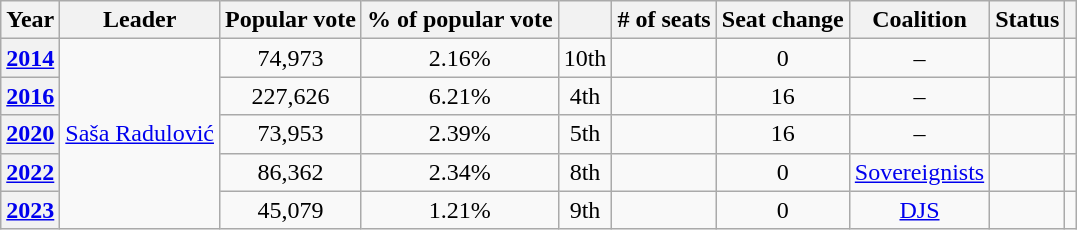<table class="wikitable" style="text-align:center">
<tr>
<th>Year</th>
<th>Leader</th>
<th>Popular vote</th>
<th>% of popular vote</th>
<th></th>
<th># of seats</th>
<th>Seat change</th>
<th>Coalition</th>
<th>Status</th>
<th></th>
</tr>
<tr>
<th><a href='#'>2014</a></th>
<td rowspan="5"><a href='#'>Saša Radulović</a></td>
<td>74,973</td>
<td>2.16%</td>
<td> 10th</td>
<td></td>
<td> 0</td>
<td>–</td>
<td></td>
<td></td>
</tr>
<tr>
<th><a href='#'>2016</a></th>
<td>227,626</td>
<td>6.21%</td>
<td> 4th</td>
<td></td>
<td> 16</td>
<td>–</td>
<td></td>
<td></td>
</tr>
<tr>
<th><a href='#'>2020</a></th>
<td>73,953</td>
<td>2.39%</td>
<td> 5th</td>
<td></td>
<td> 16</td>
<td>–</td>
<td></td>
<td></td>
</tr>
<tr>
<th><a href='#'>2022</a></th>
<td>86,362</td>
<td>2.34%</td>
<td> 8th</td>
<td></td>
<td> 0</td>
<td><a href='#'>Sovereignists</a></td>
<td></td>
<td></td>
</tr>
<tr>
<th><a href='#'>2023</a></th>
<td>45,079</td>
<td>1.21%</td>
<td> 9th</td>
<td></td>
<td> 0</td>
<td><a href='#'>DJS</a></td>
<td></td>
<td></td>
</tr>
</table>
